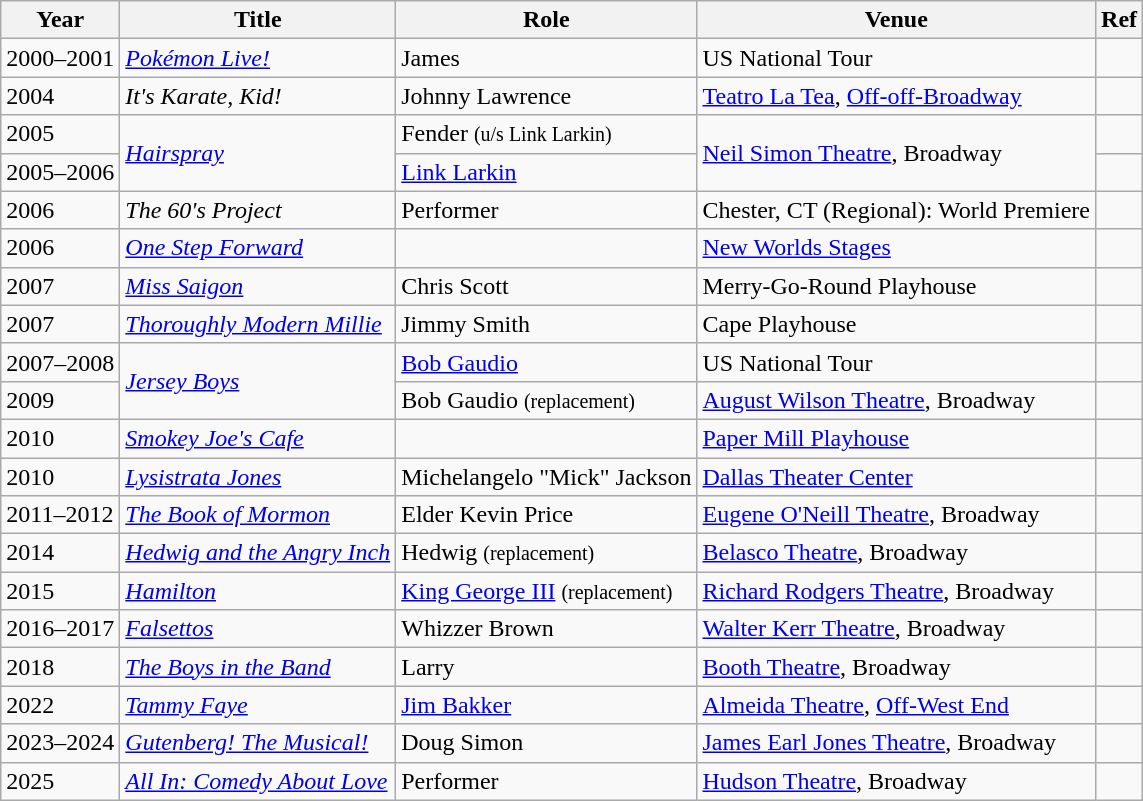<table class="wikitable sortable">
<tr>
<th>Year</th>
<th>Title</th>
<th>Role</th>
<th>Venue</th>
<th class="unsortable">Ref</th>
</tr>
<tr>
<td>2000–2001</td>
<td><em><a href='#'>Pokémon Live!</a></em></td>
<td>James</td>
<td>US National Tour</td>
<td></td>
</tr>
<tr>
<td>2004</td>
<td><em>It's Karate, Kid!</em></td>
<td>Johnny Lawrence</td>
<td><a href='#'>Teatro La Tea</a>, <a href='#'>Off-off-Broadway</a></td>
<td></td>
</tr>
<tr>
<td>2005</td>
<td rowspan="2"><em><a href='#'>Hairspray</a></em></td>
<td>Fender <small>(u/s Link Larkin)</small></td>
<td rowspan="2"><a href='#'>Neil Simon Theatre</a>, Broadway</td>
<td></td>
</tr>
<tr>
<td>2005–2006</td>
<td><a href='#'>Link Larkin</a></td>
<td></td>
</tr>
<tr>
<td>2006</td>
<td><em>The 60's Project</em></td>
<td>Performer</td>
<td>Chester, CT (Regional): World Premiere</td>
<td></td>
</tr>
<tr>
<td>2006</td>
<td><em><a href='#'>One Step Forward</a></em></td>
<td></td>
<td><a href='#'>New Worlds Stages</a></td>
<td></td>
</tr>
<tr>
<td>2007</td>
<td><em><a href='#'>Miss Saigon</a></em></td>
<td>Chris Scott</td>
<td>Merry-Go-Round Playhouse</td>
<td></td>
</tr>
<tr>
<td>2007</td>
<td><em><a href='#'>Thoroughly Modern Millie</a></em></td>
<td>Jimmy Smith</td>
<td>Cape Playhouse</td>
<td></td>
</tr>
<tr>
<td>2007–2008</td>
<td rowspan="2"><em><a href='#'>Jersey Boys</a></em></td>
<td><a href='#'>Bob Gaudio</a></td>
<td>US National Tour</td>
<td></td>
</tr>
<tr>
<td>2009</td>
<td>Bob Gaudio <small>(replacement)</small></td>
<td><a href='#'>August Wilson Theatre</a>, Broadway</td>
<td></td>
</tr>
<tr>
<td>2010</td>
<td><em><a href='#'>Smokey Joe's Cafe</a></em></td>
<td></td>
<td><a href='#'>Paper Mill Playhouse</a></td>
<td></td>
</tr>
<tr>
<td>2010</td>
<td><em><a href='#'>Lysistrata Jones</a></em></td>
<td>Michelangelo "Mick" Jackson</td>
<td><a href='#'>Dallas Theater Center</a></td>
<td></td>
</tr>
<tr>
<td>2011–2012</td>
<td><em><a href='#'>The Book of Mormon</a></em></td>
<td>Elder Kevin Price</td>
<td><a href='#'>Eugene O'Neill Theatre</a>, Broadway</td>
<td></td>
</tr>
<tr>
<td>2014</td>
<td><em><a href='#'>Hedwig and the Angry Inch</a></em></td>
<td>Hedwig <small>(replacement)</small></td>
<td><a href='#'>Belasco Theatre</a>, Broadway</td>
<td></td>
</tr>
<tr>
<td>2015</td>
<td><em><a href='#'>Hamilton</a></em></td>
<td><a href='#'>King George III</a> <small>(replacement)</small></td>
<td><a href='#'>Richard Rodgers Theatre</a>, Broadway</td>
<td> <br></td>
</tr>
<tr>
<td>2016–2017</td>
<td><em><a href='#'>Falsettos</a></em></td>
<td>Whizzer Brown</td>
<td><a href='#'>Walter Kerr Theatre</a>, Broadway</td>
<td></td>
</tr>
<tr>
<td>2018</td>
<td><em><a href='#'>The Boys in the Band</a></em></td>
<td>Larry</td>
<td><a href='#'>Booth Theatre</a>, Broadway</td>
<td></td>
</tr>
<tr>
<td>2022</td>
<td><em><a href='#'>Tammy Faye</a></em></td>
<td><a href='#'>Jim Bakker</a></td>
<td><a href='#'>Almeida Theatre</a>, <a href='#'>Off-West End</a></td>
<td></td>
</tr>
<tr>
<td>2023–2024</td>
<td><em><a href='#'>Gutenberg! The Musical!</a></em></td>
<td>Doug Simon</td>
<td><a href='#'>James Earl Jones Theatre</a>, Broadway</td>
<td></td>
</tr>
<tr>
<td>2025</td>
<td><em><a href='#'>All In: Comedy About Love</a></em></td>
<td>Performer</td>
<td><a href='#'>Hudson Theatre</a>, Broadway</td>
<td></td>
</tr>
</table>
